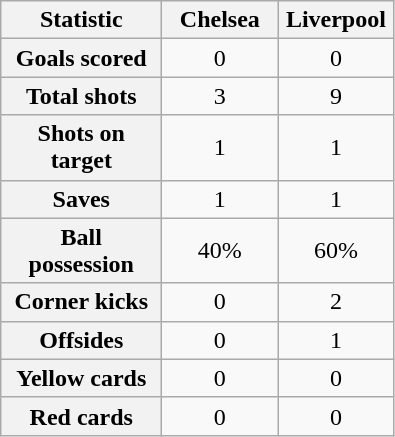<table class="wikitable plainrowheaders" style="text-align:center">
<tr>
<th scope="col" style="width:100px">Statistic</th>
<th scope="col" style="width:70px">Chelsea</th>
<th scope="col" style="width:70px">Liverpool</th>
</tr>
<tr>
<th scope=row>Goals scored</th>
<td>0</td>
<td>0</td>
</tr>
<tr>
<th scope=row>Total shots</th>
<td>3</td>
<td>9</td>
</tr>
<tr>
<th scope=row>Shots on target</th>
<td>1</td>
<td>1</td>
</tr>
<tr>
<th scope=row>Saves</th>
<td>1</td>
<td>1</td>
</tr>
<tr>
<th scope=row>Ball possession</th>
<td>40%</td>
<td>60%</td>
</tr>
<tr>
<th scope=row>Corner kicks</th>
<td>0</td>
<td>2</td>
</tr>
<tr>
<th scope=row>Offsides</th>
<td>0</td>
<td>1</td>
</tr>
<tr>
<th scope=row>Yellow cards</th>
<td>0</td>
<td>0</td>
</tr>
<tr>
<th scope=row>Red cards</th>
<td>0</td>
<td>0</td>
</tr>
</table>
